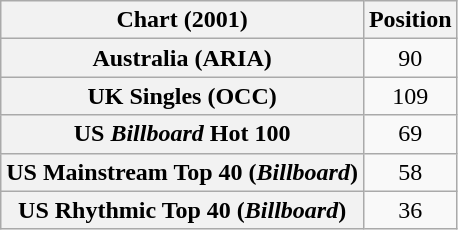<table class="wikitable sortable plainrowheaders" style="text-align:center">
<tr>
<th>Chart (2001)</th>
<th>Position</th>
</tr>
<tr>
<th scope="row">Australia (ARIA)</th>
<td>90</td>
</tr>
<tr>
<th scope="row">UK Singles (OCC)</th>
<td>109</td>
</tr>
<tr>
<th scope="row">US <em>Billboard</em> Hot 100</th>
<td>69</td>
</tr>
<tr>
<th scope="row">US Mainstream Top 40 (<em>Billboard</em>)</th>
<td>58</td>
</tr>
<tr>
<th scope="row">US Rhythmic Top 40 (<em>Billboard</em>)</th>
<td>36</td>
</tr>
</table>
